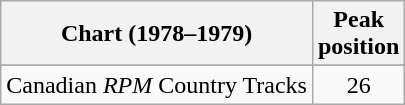<table class="wikitable sortable">
<tr>
<th align="left">Chart (1978–1979)</th>
<th align="center">Peak<br>position</th>
</tr>
<tr>
</tr>
<tr>
<td align="left">Canadian <em>RPM</em> Country Tracks</td>
<td align="center">26</td>
</tr>
</table>
